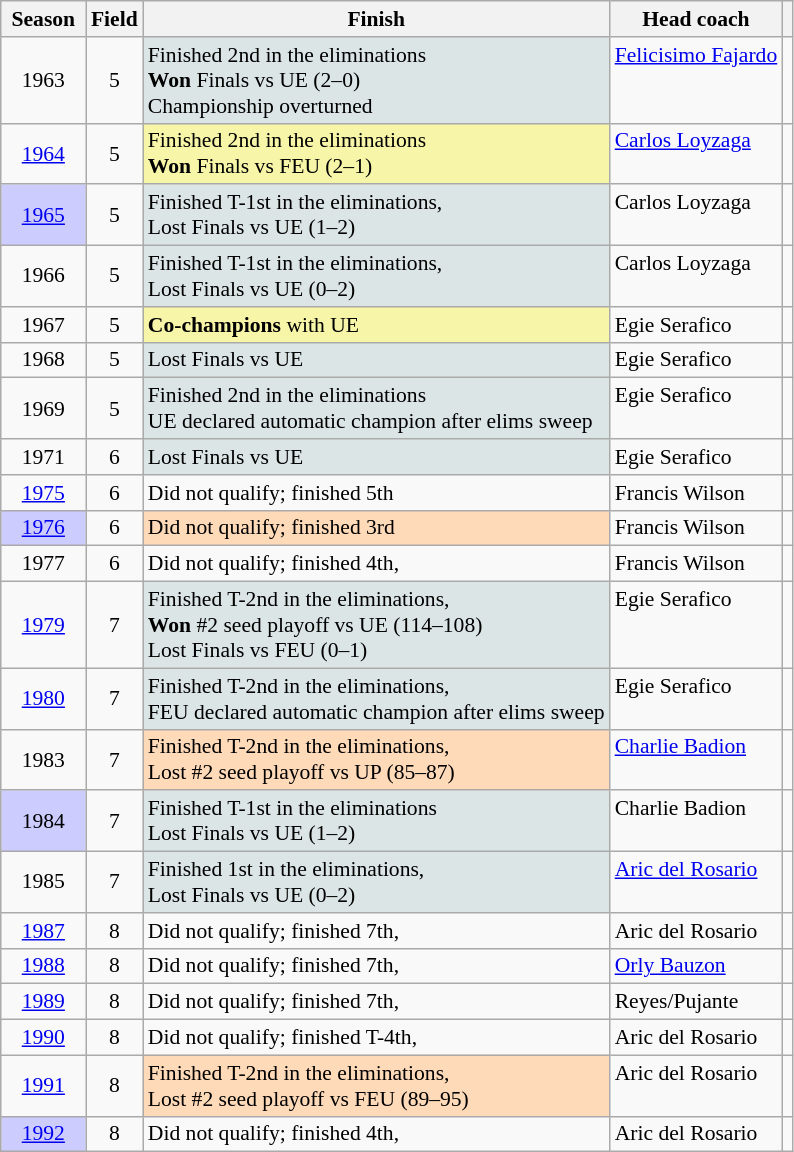<table class=wikitable style="text-align:center; font-size:90%;">
<tr>
<th width=50px>Season</th>
<th>Field</th>
<th>Finish</th>
<th>Head coach</th>
<th></th>
</tr>
<tr>
<td>1963</td>
<td>5</td>
<td bgcolor=#DCE5E5 align=left>Finished 2nd in the eliminations<br><strong>Won</strong> Finals vs UE (2–0)<br>Championship overturned</td>
<td valign=top align=left><a href='#'>Felicisimo Fajardo</a></td>
<td></td>
</tr>
<tr>
<td><a href='#'>1964</a></td>
<td>5</td>
<td bgcolor=#F7F6A8 align=left>Finished 2nd in the eliminations<br><strong>Won</strong> Finals vs FEU (2–1)</td>
<td valign=top align=left><a href='#'>Carlos Loyzaga</a></td>
<td></td>
</tr>
<tr>
<td bgcolor=#CCCCFF><a href='#'>1965</a></td>
<td>5</td>
<td bgcolor=#DCE5E5 align=left>Finished T-1st in the eliminations, <br>Lost Finals vs UE (1–2)</td>
<td valign=top align=left>Carlos Loyzaga</td>
<td></td>
</tr>
<tr>
<td>1966</td>
<td>5</td>
<td bgcolor=#DCE5E5 align=left>Finished T-1st in the eliminations, <br>Lost Finals vs UE (0–2)</td>
<td valign=top align=left>Carlos Loyzaga</td>
<td></td>
</tr>
<tr>
<td>1967</td>
<td>5</td>
<td bgcolor=#F7F6A8 align=left><strong>Co-champions</strong> with UE</td>
<td align=left>Egie Serafico</td>
<td></td>
</tr>
<tr>
<td>1968</td>
<td>5</td>
<td bgcolor=#DCE5E5 align=left>Lost Finals vs UE</td>
<td align=left>Egie Serafico</td>
<td></td>
</tr>
<tr>
<td>1969</td>
<td>5</td>
<td bgcolor=#DCE5E5 align=left>Finished 2nd in the eliminations<br>UE declared automatic champion after elims sweep</td>
<td valign=top align=left>Egie Serafico</td>
<td></td>
</tr>
<tr>
<td>1971</td>
<td>6</td>
<td bgcolor=#DCE5E5 align=left>Lost Finals vs UE</td>
<td align=left>Egie Serafico</td>
<td></td>
</tr>
<tr>
<td><a href='#'>1975</a></td>
<td>6</td>
<td align=left>Did not qualify; finished 5th</td>
<td align=left>Francis Wilson</td>
<td></td>
</tr>
<tr>
<td bgcolor=#CCCCFF><a href='#'>1976</a></td>
<td>6</td>
<td bgcolor=#FFDAB9 align=left>Did not qualify; finished 3rd</td>
<td align=left>Francis Wilson</td>
<td></td>
</tr>
<tr>
<td>1977</td>
<td>6</td>
<td align=left>Did not qualify; finished 4th, </td>
<td align=left>Francis Wilson</td>
<td></td>
</tr>
<tr>
<td><a href='#'>1979</a></td>
<td>7</td>
<td bgcolor=#DCE5E5 align=left>Finished T-2nd in the eliminations, <br><strong>Won</strong> #2 seed playoff vs UE (114–108)<br>Lost Finals vs FEU (0–1)</td>
<td valign=top align=left>Egie Serafico</td>
<td></td>
</tr>
<tr>
<td><a href='#'>1980</a></td>
<td>7</td>
<td bgcolor=#DCE5E5 align=left>Finished T-2nd in the eliminations, <br>FEU declared automatic champion after elims sweep</td>
<td valign=top align=left>Egie Serafico</td>
<td></td>
</tr>
<tr>
<td>1983</td>
<td>7</td>
<td bgcolor=#FFDAB9 align=left>Finished T-2nd in the eliminations, <br>Lost #2 seed playoff vs UP (85–87)</td>
<td valign=top align=left><a href='#'>Charlie Badion</a></td>
<td></td>
</tr>
<tr>
<td bgcolor=#CCCCFF>1984</td>
<td>7</td>
<td bgcolor=#DCE5E5 align=left>Finished T-1st in the eliminations<br>Lost Finals vs UE (1–2)</td>
<td valign=top align=left>Charlie Badion</td>
<td></td>
</tr>
<tr>
<td>1985</td>
<td>7</td>
<td bgcolor=#DCE5E5 align=left>Finished 1st in the eliminations, <br>Lost Finals vs UE (0–2)</td>
<td valign=top align=left><a href='#'>Aric del Rosario</a></td>
<td></td>
</tr>
<tr>
<td><a href='#'>1987</a></td>
<td>8</td>
<td align=left>Did not qualify; finished 7th, </td>
<td align=left>Aric del Rosario</td>
<td></td>
</tr>
<tr>
<td><a href='#'>1988</a></td>
<td>8</td>
<td align=left>Did not qualify; finished 7th, </td>
<td align=left><a href='#'>Orly Bauzon</a></td>
<td></td>
</tr>
<tr>
<td><a href='#'>1989</a></td>
<td>8</td>
<td align=left>Did not qualify; finished 7th, </td>
<td align=left>Reyes/Pujante</td>
<td></td>
</tr>
<tr>
<td><a href='#'>1990</a></td>
<td>8</td>
<td align=left>Did not qualify; finished T-4th, </td>
<td align=left>Aric del Rosario</td>
<td></td>
</tr>
<tr>
<td><a href='#'>1991</a></td>
<td>8</td>
<td bgcolor=#FFDAB9 align=left>Finished T-2nd in the eliminations, <br>Lost #2 seed playoff vs FEU (89–95)</td>
<td valign=top align=left>Aric del Rosario</td>
<td></td>
</tr>
<tr>
<td bgcolor=#CCCCFF><a href='#'>1992</a></td>
<td>8</td>
<td align=left>Did not qualify; finished 4th, </td>
<td align=left>Aric del Rosario</td>
<td></td>
</tr>
</table>
